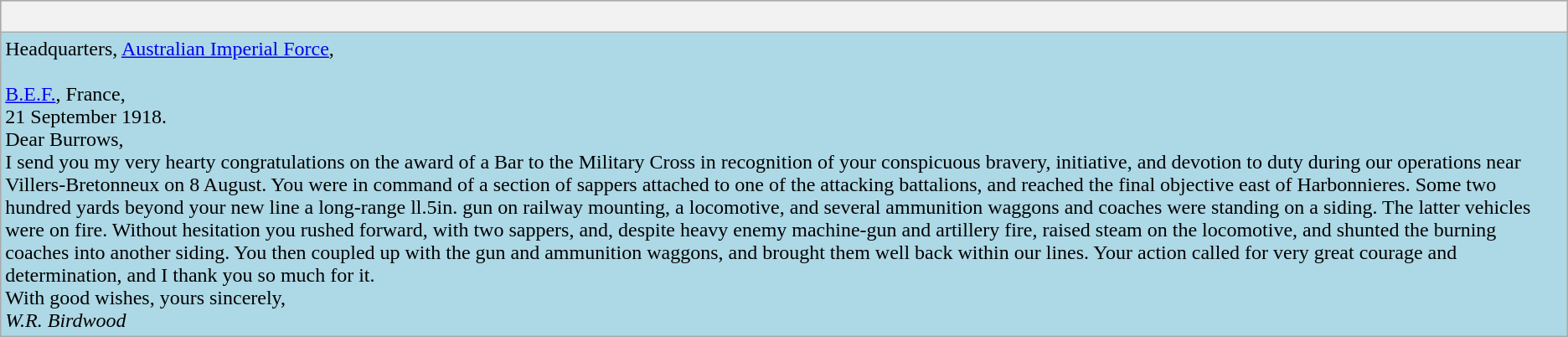<table class="wikitable" border=2 style=background:lightblue |>
<tr>
<th><br></th>
</tr>
<tr>
<td>Headquarters, <a href='#'>Australian Imperial Force</a>,<br><br><a href='#'>B.E.F.</a>, France,<br>
21 September 1918.<br>Dear Burrows, <br>
I send you my very hearty congratulations on the award of a Bar to the Military Cross in recognition of your conspicuous bravery, initiative, and devotion to duty during our operations near Villers-Bretonneux on 8 August. You were in command of a section of sappers attached to one of the attacking battalions, and reached the final objective east of Harbonnieres. Some two hundred yards beyond your new line a long-range ll.5in. gun on railway mounting, a locomotive, and several ammunition waggons and coaches were standing on a siding. The latter vehicles were on fire. Without hesitation you rushed forward, with two sappers, and, despite heavy enemy machine-gun and artillery fire, raised steam on the locomotive, and shunted the burning coaches into another siding. You then coupled up with the gun and ammunition waggons, and brought them well back within our lines. Your action called for very great courage and determination, and I thank you so much for it.<br>With good wishes, yours sincerely,<br>
<em>W.R. Birdwood</em><br></td>
</tr>
</table>
